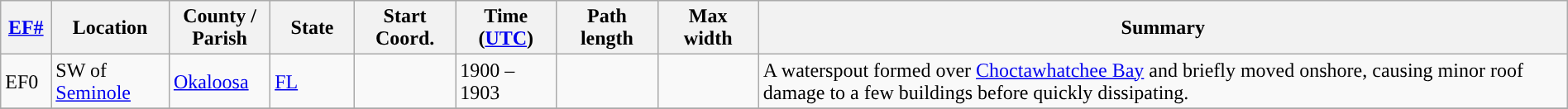<table class="wikitable sortable" style="width:100%;">
<tr>
<th scope="col" width="3%" align="center"><a href='#'>EF#</a></th>
<th scope="col" width="7%" align="center" class="unsortable">Location</th>
<th scope="col" width="6%" align="center" class="unsortable">County / Parish</th>
<th scope="col" width="5%" align="center">State</th>
<th scope="col" width="6%" align="center">Start Coord.</th>
<th scope="col" width="6%" align="center">Time (<a href='#'>UTC</a>)</th>
<th scope="col" width="6%" align="center">Path length</th>
<th scope="col" width="6%" align="center">Max width</th>
<th scope="col" width="48%" class="unsortable" align="center">Summary</th>
</tr>
<tr>
<td>EF0</td>
<td>SW of <a href='#'>Seminole</a></td>
<td><a href='#'>Okaloosa</a></td>
<td><a href='#'>FL</a></td>
<td></td>
<td>1900 – 1903</td>
<td></td>
<td></td>
<td>A waterspout formed over <a href='#'>Choctawhatchee Bay</a> and briefly moved onshore, causing minor roof damage to a few buildings before quickly dissipating.</td>
</tr>
<tr>
</tr>
</table>
